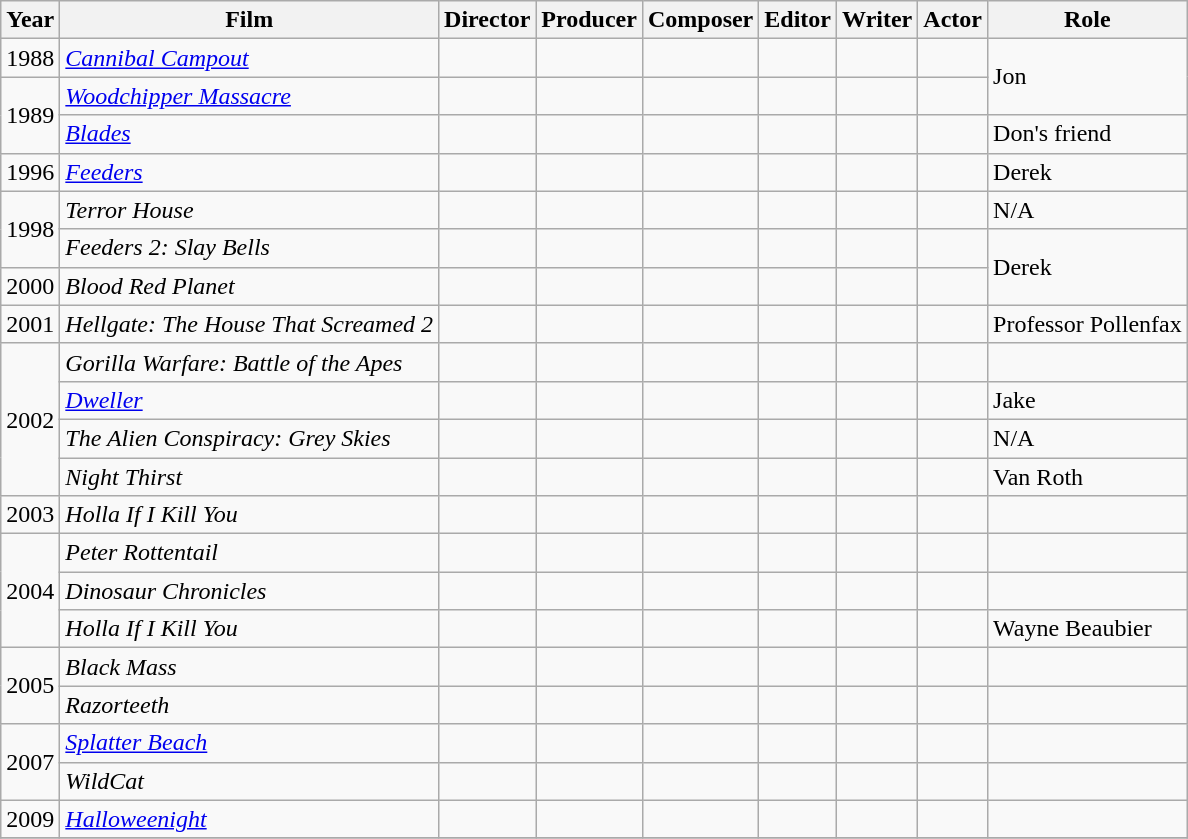<table class="wikitable">
<tr>
<th>Year</th>
<th>Film</th>
<th>Director</th>
<th>Producer</th>
<th>Composer</th>
<th>Editor</th>
<th>Writer</th>
<th>Actor</th>
<th>Role</th>
</tr>
<tr>
<td>1988</td>
<td><em><a href='#'>Cannibal Campout</a></em></td>
<td></td>
<td></td>
<td></td>
<td></td>
<td></td>
<td></td>
<td rowspan=2>Jon</td>
</tr>
<tr>
<td rowspan=2>1989</td>
<td><em><a href='#'>Woodchipper Massacre</a></em></td>
<td></td>
<td></td>
<td></td>
<td></td>
<td></td>
<td></td>
</tr>
<tr>
<td><em><a href='#'>Blades</a></em></td>
<td></td>
<td></td>
<td></td>
<td></td>
<td></td>
<td></td>
<td>Don's friend</td>
</tr>
<tr>
<td>1996</td>
<td><em><a href='#'>Feeders</a></em></td>
<td></td>
<td></td>
<td></td>
<td></td>
<td></td>
<td></td>
<td>Derek</td>
</tr>
<tr>
<td rowspan=2>1998</td>
<td><em>Terror House</em></td>
<td></td>
<td></td>
<td></td>
<td></td>
<td></td>
<td></td>
<td>N/A</td>
</tr>
<tr>
<td><em>Feeders 2: Slay Bells</em></td>
<td></td>
<td></td>
<td></td>
<td></td>
<td></td>
<td></td>
<td rowspan=2>Derek</td>
</tr>
<tr>
<td>2000</td>
<td><em>Blood Red Planet</em></td>
<td></td>
<td></td>
<td></td>
<td></td>
<td></td>
<td></td>
</tr>
<tr>
<td>2001</td>
<td><em>Hellgate: The House That Screamed 2</em></td>
<td></td>
<td></td>
<td></td>
<td></td>
<td></td>
<td></td>
<td>Professor Pollenfax</td>
</tr>
<tr>
<td rowspan=4>2002</td>
<td><em>Gorilla Warfare: Battle of the Apes</em></td>
<td></td>
<td></td>
<td></td>
<td></td>
<td></td>
<td></td>
<td></td>
</tr>
<tr>
<td><em><a href='#'>Dweller</a></em></td>
<td></td>
<td></td>
<td></td>
<td></td>
<td></td>
<td></td>
<td>Jake</td>
</tr>
<tr>
<td><em>The Alien Conspiracy: Grey Skies</em></td>
<td></td>
<td></td>
<td></td>
<td></td>
<td></td>
<td></td>
<td>N/A</td>
</tr>
<tr>
<td><em>Night Thirst</em></td>
<td></td>
<td></td>
<td></td>
<td></td>
<td></td>
<td></td>
<td>Van Roth</td>
</tr>
<tr>
<td>2003</td>
<td><em>Holla If I Kill You</em></td>
<td></td>
<td></td>
<td></td>
<td></td>
<td></td>
<td></td>
<td></td>
</tr>
<tr>
<td rowspan=3>2004</td>
<td><em>Peter Rottentail</em></td>
<td></td>
<td></td>
<td></td>
<td></td>
<td></td>
<td></td>
<td></td>
</tr>
<tr>
<td><em>Dinosaur Chronicles</em></td>
<td></td>
<td></td>
<td></td>
<td></td>
<td></td>
<td></td>
<td></td>
</tr>
<tr>
<td><em>Holla If I Kill You</em></td>
<td></td>
<td></td>
<td></td>
<td></td>
<td></td>
<td></td>
<td>Wayne Beaubier</td>
</tr>
<tr>
<td rowspan=2>2005</td>
<td><em>Black Mass</em></td>
<td></td>
<td></td>
<td></td>
<td></td>
<td></td>
<td></td>
<td></td>
</tr>
<tr>
<td><em>Razorteeth</em></td>
<td></td>
<td></td>
<td></td>
<td></td>
<td></td>
<td></td>
<td></td>
</tr>
<tr>
<td rowspan=2>2007</td>
<td><em><a href='#'>Splatter Beach</a></em></td>
<td></td>
<td></td>
<td></td>
<td></td>
<td></td>
<td></td>
<td></td>
</tr>
<tr>
<td><em>WildCat</em></td>
<td></td>
<td></td>
<td></td>
<td></td>
<td></td>
<td></td>
<td></td>
</tr>
<tr>
<td>2009</td>
<td><em><a href='#'>Halloweenight</a></em></td>
<td></td>
<td></td>
<td></td>
<td></td>
<td></td>
<td></td>
<td></td>
</tr>
<tr>
</tr>
</table>
